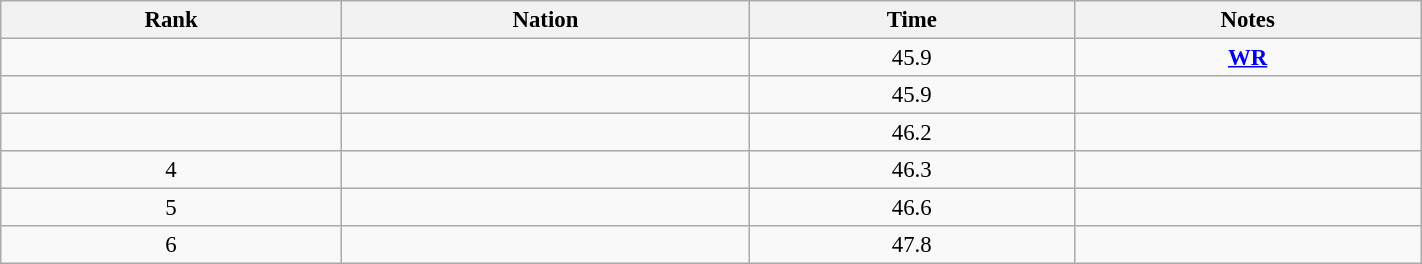<table class="wikitable sortable" width=75% style="text-align:center; font-size:95%">
<tr>
<th width=15>Rank</th>
<th width=20>Nation</th>
<th width=15>Time</th>
<th width=15>Notes</th>
</tr>
<tr>
<td></td>
<td align=left></td>
<td>45.9</td>
<td><strong><a href='#'>WR</a></strong></td>
</tr>
<tr>
<td></td>
<td align=left></td>
<td>45.9</td>
<td></td>
</tr>
<tr>
<td></td>
<td align=left></td>
<td>46.2</td>
<td></td>
</tr>
<tr>
<td>4</td>
<td align=left></td>
<td>46.3</td>
<td></td>
</tr>
<tr>
<td>5</td>
<td align=left></td>
<td>46.6</td>
<td></td>
</tr>
<tr>
<td>6</td>
<td align=left></td>
<td>47.8</td>
<td></td>
</tr>
</table>
